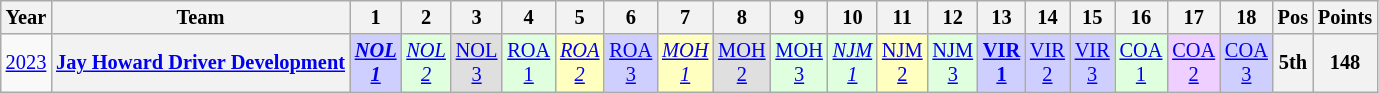<table class="wikitable" style="text-align:center; font-size:85%">
<tr>
<th>Year</th>
<th>Team</th>
<th>1</th>
<th>2</th>
<th>3</th>
<th>4</th>
<th>5</th>
<th>6</th>
<th>7</th>
<th>8</th>
<th>9</th>
<th>10</th>
<th>11</th>
<th>12</th>
<th>13</th>
<th>14</th>
<th>15</th>
<th>16</th>
<th>17</th>
<th>18</th>
<th>Pos</th>
<th>Points</th>
</tr>
<tr>
<td><a href='#'>2023</a></td>
<th nowrap><a href='#'>Jay Howard Driver Development</a></th>
<td style="background:#CFCFFF;"><strong><em><a href='#'>NOL<br>1</a></em></strong><br></td>
<td style="background:#DFFFDF;"><em><a href='#'>NOL<br>2</a></em><br></td>
<td style="background:#DFDFDF;"><a href='#'>NOL<br>3</a><br></td>
<td style="background:#DFFFDF;"><a href='#'>ROA<br>1</a><br></td>
<td style="background:#FFFFBF;"><em><a href='#'>ROA<br>2</a></em><br></td>
<td style="background:#CFCFFF;"><a href='#'>ROA<br>3</a><br></td>
<td style="background:#FFFFBF;"><em><a href='#'>MOH<br>1</a></em><br></td>
<td style="background:#DFDFDF;"><a href='#'>MOH<br>2</a><br></td>
<td style="background:#DFFFDF;"><a href='#'>MOH<br>3</a><br></td>
<td style="background:#DFFFDF;"><em><a href='#'>NJM<br>1</a></em><br></td>
<td style="background:#FFFFBF;"><a href='#'>NJM<br>2</a><br></td>
<td style="background:#DFFFDF;"><a href='#'>NJM<br>3</a><br></td>
<td style="background:#CFCFFF;"><strong><a href='#'>VIR<br>1</a></strong><br></td>
<td style="background:#CFCFFF;"><a href='#'>VIR<br>2</a><br></td>
<td style="background:#CFCFFF;"><a href='#'>VIR<br>3</a><br></td>
<td style="background:#DFFFDF;"><a href='#'>COA<br>1</a><br></td>
<td style="background:#EFCFFF;"><a href='#'>COA<br>2</a><br></td>
<td style="background:#CFCFFF;"><a href='#'>COA<br>3</a><br></td>
<th>5th</th>
<th>148</th>
</tr>
</table>
